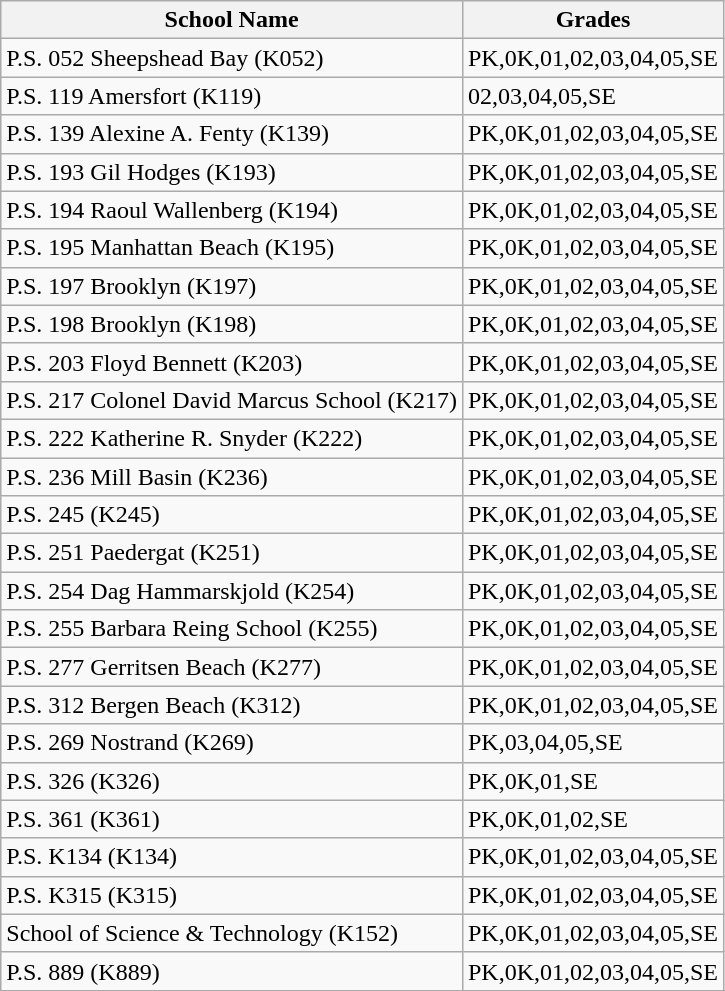<table class="wikitable">
<tr>
<th>School Name</th>
<th>Grades</th>
</tr>
<tr>
<td>P.S. 052 Sheepshead Bay (K052)</td>
<td>PK,0K,01,02,03,04,05,SE</td>
</tr>
<tr>
<td>P.S. 119 Amersfort (K119)</td>
<td>02,03,04,05,SE</td>
</tr>
<tr>
<td>P.S. 139 Alexine A. Fenty (K139)</td>
<td>PK,0K,01,02,03,04,05,SE</td>
</tr>
<tr>
<td>P.S. 193 Gil Hodges (K193)</td>
<td>PK,0K,01,02,03,04,05,SE</td>
</tr>
<tr>
<td>P.S. 194 Raoul Wallenberg (K194)</td>
<td>PK,0K,01,02,03,04,05,SE</td>
</tr>
<tr>
<td>P.S. 195 Manhattan Beach (K195)</td>
<td>PK,0K,01,02,03,04,05,SE</td>
</tr>
<tr>
<td>P.S. 197 Brooklyn (K197)</td>
<td>PK,0K,01,02,03,04,05,SE</td>
</tr>
<tr>
<td>P.S. 198 Brooklyn (K198)</td>
<td>PK,0K,01,02,03,04,05,SE</td>
</tr>
<tr>
<td>P.S. 203 Floyd Bennett (K203)</td>
<td>PK,0K,01,02,03,04,05,SE</td>
</tr>
<tr>
<td>P.S. 217 Colonel David Marcus School (K217)</td>
<td>PK,0K,01,02,03,04,05,SE</td>
</tr>
<tr>
<td>P.S. 222 Katherine R. Snyder (K222)</td>
<td>PK,0K,01,02,03,04,05,SE</td>
</tr>
<tr>
<td>P.S. 236 Mill Basin (K236)</td>
<td>PK,0K,01,02,03,04,05,SE</td>
</tr>
<tr>
<td>P.S. 245 (K245)</td>
<td>PK,0K,01,02,03,04,05,SE</td>
</tr>
<tr>
<td>P.S. 251 Paedergat (K251)</td>
<td>PK,0K,01,02,03,04,05,SE</td>
</tr>
<tr>
<td>P.S. 254 Dag Hammarskjold (K254)</td>
<td>PK,0K,01,02,03,04,05,SE</td>
</tr>
<tr>
<td>P.S. 255 Barbara Reing School (K255)</td>
<td>PK,0K,01,02,03,04,05,SE</td>
</tr>
<tr>
<td>P.S. 277 Gerritsen Beach (K277)</td>
<td>PK,0K,01,02,03,04,05,SE</td>
</tr>
<tr>
<td>P.S. 312 Bergen Beach (K312)</td>
<td>PK,0K,01,02,03,04,05,SE</td>
</tr>
<tr>
<td>P.S. 269 Nostrand (K269)</td>
<td>PK,03,04,05,SE</td>
</tr>
<tr>
<td>P.S. 326 (K326)</td>
<td>PK,0K,01,SE</td>
</tr>
<tr>
<td>P.S. 361 (K361)</td>
<td>PK,0K,01,02,SE</td>
</tr>
<tr>
<td>P.S. K134 (K134)</td>
<td>PK,0K,01,02,03,04,05,SE</td>
</tr>
<tr>
<td>P.S. K315 (K315)</td>
<td>PK,0K,01,02,03,04,05,SE</td>
</tr>
<tr>
<td>School of Science & Technology (K152)</td>
<td>PK,0K,01,02,03,04,05,SE</td>
</tr>
<tr>
<td>P.S. 889 (K889)</td>
<td>PK,0K,01,02,03,04,05,SE</td>
</tr>
<tr>
</tr>
</table>
